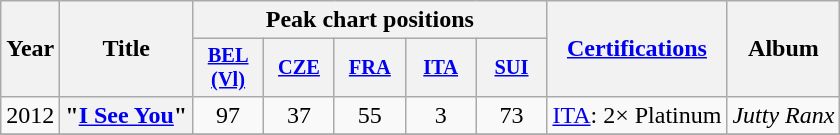<table class="wikitable plainrowheaders" style="text-align:center;">
<tr>
<th scope="col" rowspan="2">Year</th>
<th scope="col" rowspan="2">Title</th>
<th scope="col" colspan="5">Peak chart positions</th>
<th scope="col" rowspan="2"><a href='#'>Certifications</a></th>
<th scope="col" rowspan="2">Album</th>
</tr>
<tr>
<th scope="col" style="width:3em;font-size:85%;"><a href='#'>BEL<br>(Vl)</a><br></th>
<th scope="col" style="width:3em;font-size:85%;"><a href='#'>CZE</a><br></th>
<th scope="col" style="width:3em;font-size:85%;"><a href='#'>FRA</a><br></th>
<th scope="col" style="width:3em;font-size:85%;"><a href='#'>ITA</a><br></th>
<th scope="col" style="width:3em;font-size:85%;"><a href='#'>SUI</a><br></th>
</tr>
<tr>
<td>2012</td>
<th scope="row">"<a href='#'>I See You</a>"</th>
<td>97</td>
<td>37</td>
<td>55</td>
<td>3</td>
<td>73</td>
<td style="text-align:left;"><a href='#'>ITA</a>: 2× Platinum</td>
<td rowspan="1"><em>Jutty Ranx</em></td>
</tr>
<tr>
</tr>
</table>
